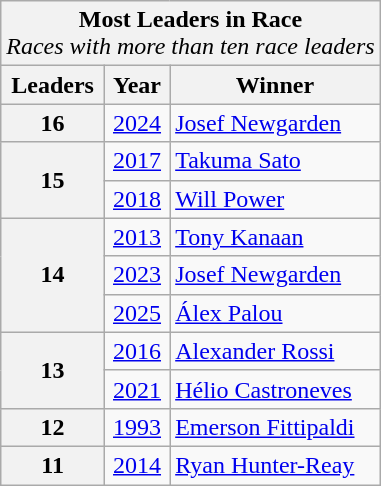<table class="wikitable">
<tr>
<td style="background:#F2F2F2;" align="center" colspan="3"><strong>Most Leaders in Race</strong><br><em>Races with more than ten race leaders</em></td>
</tr>
<tr>
<td style="background:#F2F2F2;" align="center"><strong>Leaders</strong></td>
<td style="background:#F2F2F2;" align="center"><strong>Year</strong></td>
<td style="background:#F2F2F2;" align="center"><strong>Winner</strong></td>
</tr>
<tr>
<td style="background:#F2F2F2;" align="center"><strong>16</strong></td>
<td align="center"><a href='#'>2024</a></td>
<td> <a href='#'>Josef Newgarden</a></td>
</tr>
<tr>
<td style="background:#F2F2F2;" align="center" rowspan="2"><strong>15</strong></td>
<td align="center"><a href='#'>2017</a></td>
<td> <a href='#'>Takuma Sato</a></td>
</tr>
<tr>
<td align="center"><a href='#'>2018</a></td>
<td> <a href='#'>Will Power</a></td>
</tr>
<tr>
<td style="background:#F2F2F2;" align="center" rowspan="3"><strong>14</strong></td>
<td align="center"><a href='#'>2013</a></td>
<td> <a href='#'>Tony Kanaan</a></td>
</tr>
<tr>
<td align="center"><a href='#'>2023</a></td>
<td> <a href='#'>Josef Newgarden</a></td>
</tr>
<tr>
<td align="center"><a href='#'>2025</a></td>
<td> <a href='#'>Álex Palou</a></td>
</tr>
<tr>
<td rowspan="2" style="background:#F2F2F2;" align="center"><strong>13</strong></td>
<td align="center"><a href='#'>2016</a></td>
<td> <a href='#'>Alexander Rossi</a></td>
</tr>
<tr>
<td align="center"><a href='#'>2021</a></td>
<td> <a href='#'>Hélio Castroneves</a></td>
</tr>
<tr>
<td style="background:#F2F2F2;" align="center"><strong>12</strong></td>
<td align="center"><a href='#'>1993</a></td>
<td> <a href='#'>Emerson Fittipaldi</a></td>
</tr>
<tr>
<td style="background:#F2F2F2;" align="center"><strong>11</strong></td>
<td align="center"><a href='#'>2014</a></td>
<td> <a href='#'>Ryan Hunter-Reay</a></td>
</tr>
</table>
